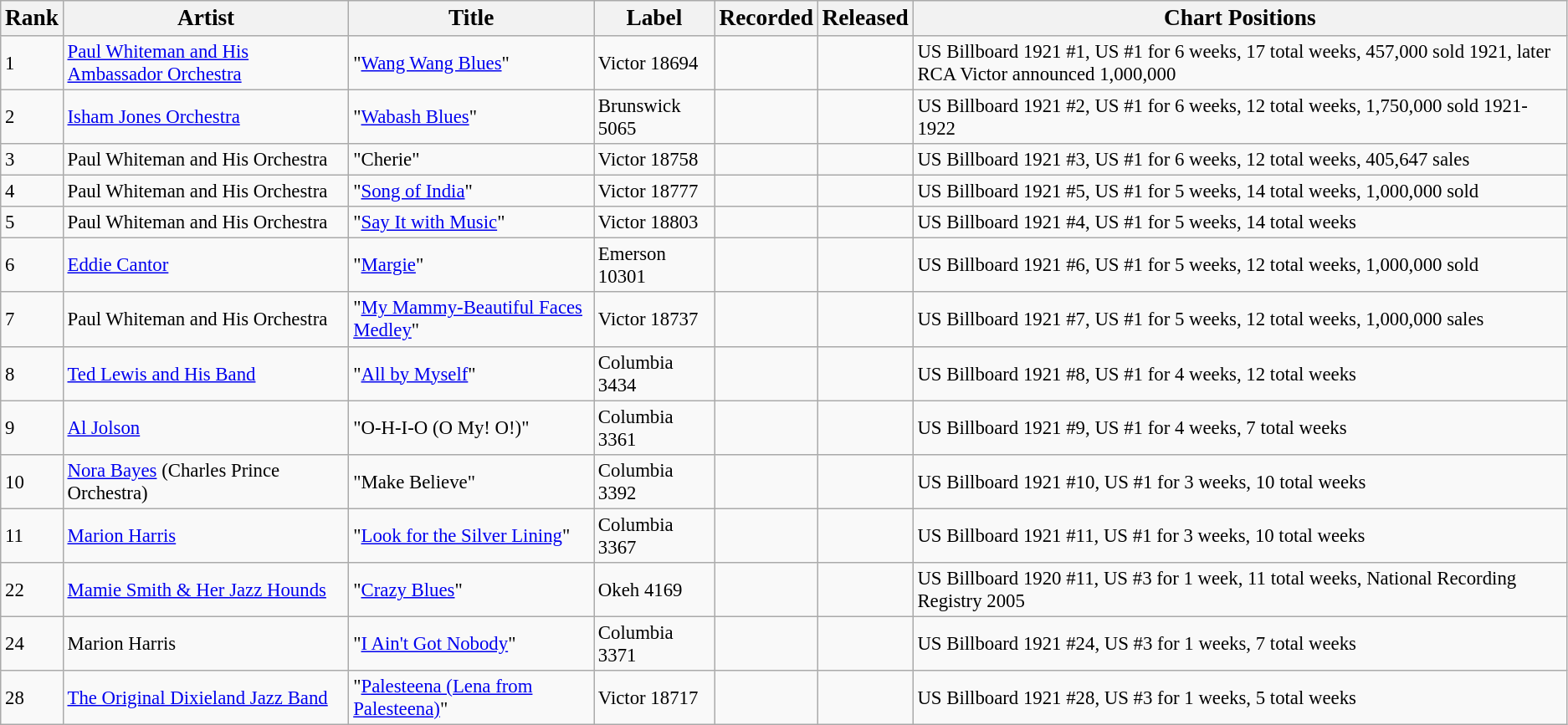<table class="wikitable" style="font-size:95%;">
<tr>
<th><big>Rank</big></th>
<th><big>Artist</big></th>
<th><big>Title</big></th>
<th><big>Label</big></th>
<th><big>Recorded</big></th>
<th><big>Released</big></th>
<th><big>Chart Positions</big></th>
</tr>
<tr>
<td>1</td>
<td><a href='#'>Paul Whiteman and His Ambassador Orchestra</a></td>
<td>"<a href='#'>Wang Wang Blues</a>"</td>
<td>Victor 18694</td>
<td></td>
<td></td>
<td>US Billboard 1921 #1, US #1 for 6 weeks, 17 total weeks, 457,000 sold 1921, later RCA Victor announced 1,000,000</td>
</tr>
<tr>
<td>2</td>
<td><a href='#'>Isham Jones Orchestra</a></td>
<td>"<a href='#'>Wabash Blues</a>"</td>
<td>Brunswick 5065</td>
<td></td>
<td></td>
<td>US Billboard 1921 #2, US #1 for 6 weeks, 12 total weeks, 1,750,000 sold 1921-1922</td>
</tr>
<tr>
<td>3</td>
<td>Paul Whiteman and His Orchestra</td>
<td>"Cherie"</td>
<td>Victor 18758</td>
<td></td>
<td></td>
<td>US Billboard 1921 #3, US #1 for 6 weeks, 12 total weeks, 405,647 sales</td>
</tr>
<tr>
<td>4</td>
<td>Paul Whiteman and His Orchestra</td>
<td>"<a href='#'>Song of India</a>"</td>
<td>Victor 18777</td>
<td></td>
<td></td>
<td>US Billboard 1921 #5, US #1 for 5 weeks, 14 total weeks, 1,000,000 sold</td>
</tr>
<tr>
<td>5</td>
<td>Paul Whiteman and His Orchestra</td>
<td>"<a href='#'>Say It with Music</a>"</td>
<td>Victor 18803</td>
<td></td>
<td></td>
<td>US Billboard 1921 #4, US #1 for 5 weeks, 14 total weeks</td>
</tr>
<tr>
<td>6</td>
<td><a href='#'>Eddie Cantor</a></td>
<td>"<a href='#'>Margie</a>"</td>
<td>Emerson 10301</td>
<td></td>
<td></td>
<td>US Billboard 1921 #6, US #1 for 5 weeks, 12 total weeks, 1,000,000 sold</td>
</tr>
<tr>
<td>7</td>
<td>Paul Whiteman and His Orchestra</td>
<td>"<a href='#'>My Mammy-Beautiful Faces Medley</a>"</td>
<td>Victor 18737</td>
<td></td>
<td></td>
<td>US Billboard 1921 #7, US #1 for 5 weeks, 12 total weeks, 1,000,000 sales</td>
</tr>
<tr>
<td>8</td>
<td><a href='#'>Ted Lewis and His Band</a></td>
<td>"<a href='#'>All by Myself</a>"</td>
<td>Columbia 3434</td>
<td></td>
<td></td>
<td>US Billboard 1921 #8, US #1 for 4 weeks, 12 total weeks</td>
</tr>
<tr>
<td>9</td>
<td><a href='#'>Al Jolson</a></td>
<td>"O-H-I-O (O My! O!)"</td>
<td>Columbia 3361</td>
<td></td>
<td></td>
<td>US Billboard 1921 #9, US #1 for 4 weeks, 7 total weeks</td>
</tr>
<tr>
<td>10</td>
<td><a href='#'>Nora Bayes</a> (Charles Prince Orchestra)</td>
<td>"Make Believe"</td>
<td>Columbia 3392</td>
<td></td>
<td></td>
<td>US Billboard 1921 #10, US #1 for 3 weeks, 10 total weeks</td>
</tr>
<tr>
<td>11</td>
<td><a href='#'>Marion Harris</a></td>
<td>"<a href='#'>Look for the Silver Lining</a>"</td>
<td>Columbia 3367</td>
<td></td>
<td></td>
<td>US Billboard 1921 #11, US #1 for 3 weeks, 10 total weeks</td>
</tr>
<tr>
<td>22</td>
<td><a href='#'>Mamie Smith & Her Jazz Hounds</a></td>
<td>"<a href='#'>Crazy Blues</a>"</td>
<td>Okeh 4169</td>
<td></td>
<td></td>
<td>US Billboard 1920 #11, US #3 for 1 week, 11 total weeks, National Recording Registry 2005</td>
</tr>
<tr>
<td>24</td>
<td>Marion Harris</td>
<td>"<a href='#'>I Ain't Got Nobody</a>"</td>
<td>Columbia 3371</td>
<td></td>
<td></td>
<td>US Billboard 1921 #24, US #3 for 1 weeks, 7 total weeks</td>
</tr>
<tr>
<td>28</td>
<td><a href='#'>The Original Dixieland Jazz Band</a></td>
<td>"<a href='#'>Palesteena (Lena from Palesteena)</a>"</td>
<td>Victor 18717</td>
<td></td>
<td></td>
<td>US Billboard 1921 #28, US #3 for 1 weeks, 5 total weeks</td>
</tr>
</table>
